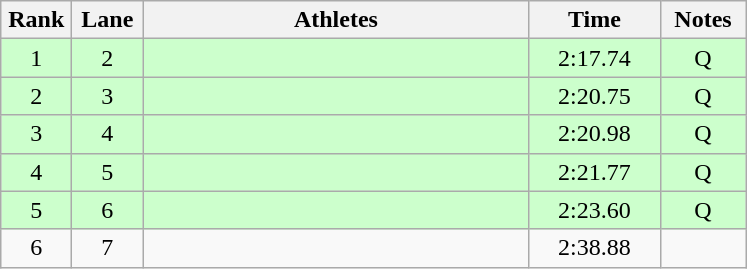<table class="wikitable sortable" style="text-align:center;">
<tr>
<th width=40>Rank</th>
<th width=40>Lane</th>
<th width=250>Athletes</th>
<th width=80>Time</th>
<th width=50>Notes</th>
</tr>
<tr bgcolor=ccffcc>
<td>1</td>
<td>2</td>
<td align=left></td>
<td>2:17.74</td>
<td>Q</td>
</tr>
<tr bgcolor=ccffcc>
<td>2</td>
<td>3</td>
<td align=left></td>
<td>2:20.75</td>
<td>Q</td>
</tr>
<tr bgcolor=ccffcc>
<td>3</td>
<td>4</td>
<td align=left></td>
<td>2:20.98</td>
<td>Q</td>
</tr>
<tr bgcolor=ccffcc>
<td>4</td>
<td>5</td>
<td align=left></td>
<td>2:21.77</td>
<td>Q</td>
</tr>
<tr bgcolor=ccffcc>
<td>5</td>
<td>6</td>
<td align=left></td>
<td>2:23.60</td>
<td>Q</td>
</tr>
<tr>
<td>6</td>
<td>7</td>
<td align=left></td>
<td>2:38.88</td>
<td></td>
</tr>
</table>
